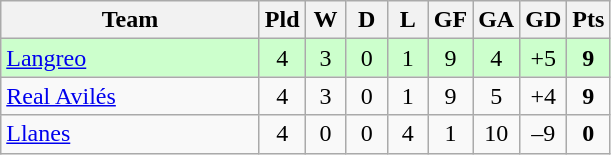<table class="wikitable" style="text-align: center;">
<tr>
<th width=165>Team</th>
<th width=20>Pld</th>
<th width=20>W</th>
<th width=20>D</th>
<th width=20>L</th>
<th width=20>GF</th>
<th width=20>GA</th>
<th width=20>GD</th>
<th width=20>Pts</th>
</tr>
<tr bgcolor=#ccffcc>
<td align=left><a href='#'>Langreo</a></td>
<td>4</td>
<td>3</td>
<td>0</td>
<td>1</td>
<td>9</td>
<td>4</td>
<td>+5</td>
<td><strong>9</strong></td>
</tr>
<tr>
<td align=left><a href='#'>Real Avilés</a></td>
<td>4</td>
<td>3</td>
<td>0</td>
<td>1</td>
<td>9</td>
<td>5</td>
<td>+4</td>
<td><strong>9</strong></td>
</tr>
<tr>
<td align=left><a href='#'>Llanes</a></td>
<td>4</td>
<td>0</td>
<td>0</td>
<td>4</td>
<td>1</td>
<td>10</td>
<td>–9</td>
<td><strong>0</strong></td>
</tr>
</table>
